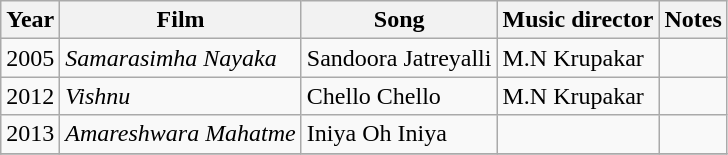<table class="wikitable">
<tr>
<th>Year</th>
<th>Film</th>
<th>Song</th>
<th>Music director</th>
<th>Notes</th>
</tr>
<tr>
<td>2005</td>
<td><em>Samarasimha Nayaka</em></td>
<td>Sandoora Jatreyalli</td>
<td>M.N Krupakar</td>
<td></td>
</tr>
<tr>
<td>2012</td>
<td><em>Vishnu</em></td>
<td>Chello Chello</td>
<td>M.N Krupakar</td>
<td></td>
</tr>
<tr>
<td>2013</td>
<td><em>Amareshwara Mahatme</em></td>
<td>Iniya Oh Iniya</td>
<td></td>
<td></td>
</tr>
<tr>
</tr>
</table>
